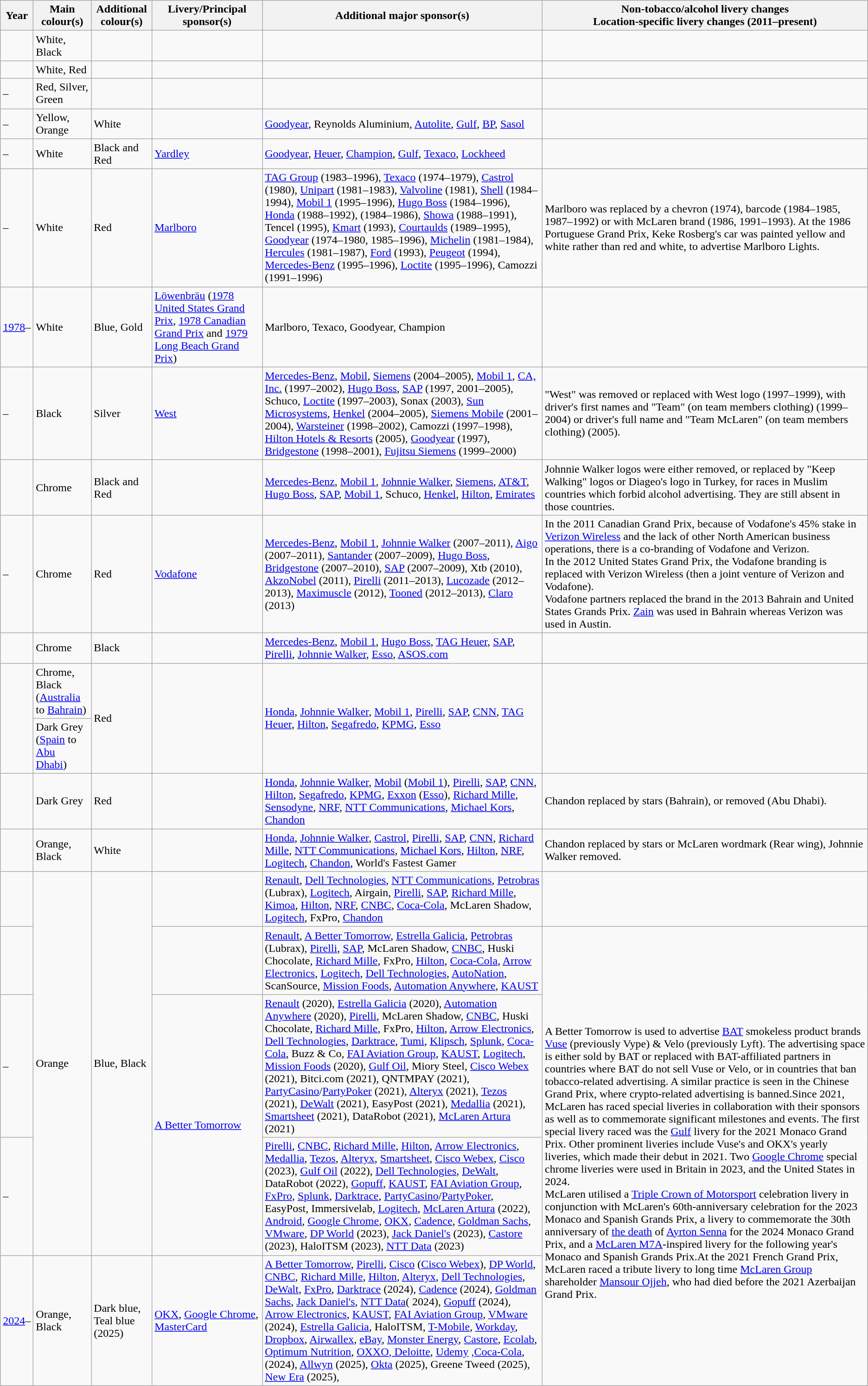<table class="wikitable">
<tr>
<th>Year</th>
<th>Main colour(s)</th>
<th>Additional colour(s)</th>
<th>Livery/Principal sponsor(s)</th>
<th>Additional major sponsor(s)</th>
<th>Non-tobacco/alcohol livery changes <br>Location-specific livery changes (2011–present)</th>
</tr>
<tr>
<td></td>
<td>White, Black</td>
<td></td>
<td></td>
<td></td>
<td></td>
</tr>
<tr>
<td></td>
<td>White, Red</td>
<td></td>
<td></td>
<td></td>
<td></td>
</tr>
<tr>
<td>–</td>
<td>Red, Silver, Green</td>
<td></td>
<td></td>
<td></td>
<td></td>
</tr>
<tr>
<td>–</td>
<td>Yellow, Orange</td>
<td>White</td>
<td></td>
<td><a href='#'>Goodyear</a>, Reynolds Aluminium, <a href='#'>Autolite</a>, <a href='#'>Gulf</a>, <a href='#'>BP</a>, <a href='#'>Sasol</a></td>
<td></td>
</tr>
<tr>
<td>–</td>
<td>White</td>
<td>Black and Red</td>
<td><a href='#'>Yardley</a></td>
<td><a href='#'>Goodyear</a>, <a href='#'>Heuer</a>, <a href='#'>Champion</a>, <a href='#'>Gulf</a>, <a href='#'>Texaco</a>, <a href='#'>Lockheed</a></td>
<td></td>
</tr>
<tr>
<td>–</td>
<td>White</td>
<td>Red</td>
<td><a href='#'>Marlboro</a></td>
<td><a href='#'>TAG Group</a> (1983–1996), <a href='#'>Texaco</a> (1974–1979), <a href='#'>Castrol</a> (1980), <a href='#'>Unipart</a> (1981–1983), <a href='#'>Valvoline</a> (1981), <a href='#'>Shell</a> (1984–1994), <a href='#'>Mobil 1</a> (1995–1996), <a href='#'>Hugo Boss</a> (1984–1996), <a href='#'>Honda</a> (1988–1992),  (1984–1986), <a href='#'>Showa</a> (1988–1991), Tencel (1995), <a href='#'>Kmart</a> (1993), <a href='#'>Courtaulds</a> (1989–1995), <a href='#'>Goodyear</a> (1974–1980, 1985–1996), <a href='#'>Michelin</a> (1981–1984), <a href='#'>Hercules</a> (1981–1987), <a href='#'>Ford</a> (1993), <a href='#'>Peugeot</a> (1994), <a href='#'>Mercedes-Benz</a> (1995–1996), <a href='#'>Loctite</a> (1995–1996), Camozzi (1991–1996)</td>
<td>Marlboro was replaced by a chevron (1974), barcode (1984–1985, 1987–1992) or with McLaren brand (1986, 1991–1993). At the 1986 Portuguese Grand Prix, Keke Rosberg's car was painted yellow and white rather than red and white, to advertise Marlboro Lights.</td>
</tr>
<tr>
<td><a href='#'>1978</a>–</td>
<td>White</td>
<td>Blue, Gold</td>
<td><a href='#'>Löwenbräu</a> (<a href='#'>1978 United States Grand Prix</a>, <a href='#'>1978 Canadian Grand Prix</a> and <a href='#'>1979 Long Beach Grand Prix</a>)</td>
<td>Marlboro, Texaco, Goodyear, Champion</td>
<td></td>
</tr>
<tr>
<td>–</td>
<td>Black</td>
<td>Silver</td>
<td><a href='#'>West</a></td>
<td><a href='#'>Mercedes-Benz</a>, <a href='#'>Mobil</a>, <a href='#'>Siemens</a> (2004–2005), <a href='#'>Mobil 1</a>, <a href='#'>CA, Inc.</a> (1997–2002), <a href='#'>Hugo Boss</a>, <a href='#'>SAP</a> (1997, 2001–2005), Schuco, <a href='#'>Loctite</a> (1997–2003), Sonax (2003), <a href='#'>Sun Microsystems</a>, <a href='#'>Henkel</a> (2004–2005), <a href='#'>Siemens Mobile</a> (2001–2004), <a href='#'>Warsteiner</a> (1998–2002), Camozzi (1997–1998), <a href='#'>Hilton Hotels & Resorts</a> (2005), <a href='#'>Goodyear</a> (1997), <a href='#'>Bridgestone</a> (1998–2001), <a href='#'>Fujitsu Siemens</a> (1999–2000)</td>
<td>"West" was removed or replaced with West logo (1997–1999), with driver's first names and "Team" (on team members clothing) (1999–2004) or driver's full name and "Team McLaren" (on team members clothing) (2005).</td>
</tr>
<tr>
<td></td>
<td>Chrome</td>
<td>Black and Red</td>
<td></td>
<td><a href='#'>Mercedes-Benz</a>, <a href='#'>Mobil 1</a>, <a href='#'>Johnnie Walker</a>, <a href='#'>Siemens</a>, <a href='#'>AT&T</a>, <a href='#'>Hugo Boss</a>, <a href='#'>SAP</a>, <a href='#'>Mobil 1</a>, Schuco, <a href='#'>Henkel</a>, <a href='#'>Hilton</a>, <a href='#'>Emirates</a></td>
<td>Johnnie Walker logos were either removed, or replaced by "Keep Walking" logos or Diageo's logo in Turkey, for races in Muslim countries which forbid alcohol advertising. They are still absent in those countries.</td>
</tr>
<tr>
<td>–</td>
<td>Chrome</td>
<td>Red</td>
<td><a href='#'>Vodafone</a></td>
<td><a href='#'>Mercedes-Benz</a>, <a href='#'>Mobil 1</a>, <a href='#'>Johnnie Walker</a> (2007–2011), <a href='#'>Aigo</a> (2007–2011), <a href='#'>Santander</a> (2007–2009), <a href='#'>Hugo Boss</a>, <a href='#'>Bridgestone</a> (2007–2010), <a href='#'>SAP</a> (2007–2009), Xtb (2010), <a href='#'>AkzoNobel</a> (2011), <a href='#'>Pirelli</a> (2011–2013), <a href='#'>Lucozade</a> (2012–2013), <a href='#'>Maximuscle</a> (2012), <a href='#'>Tooned</a> (2012–2013), <a href='#'>Claro</a> (2013)</td>
<td>In the 2011 Canadian Grand Prix, because of Vodafone's 45% stake in <a href='#'>Verizon Wireless</a> and the lack of other North American business operations, there is a co-branding of Vodafone and Verizon.<br>In the 2012 United States Grand Prix, the Vodafone branding is replaced with Verizon Wireless (then a joint venture of Verizon and Vodafone).<br>Vodafone partners replaced the brand in the 2013 Bahrain and United States Grands Prix. <a href='#'>Zain</a> was used in Bahrain whereas Verizon was used in Austin.</td>
</tr>
<tr>
<td></td>
<td>Chrome</td>
<td>Black</td>
<td></td>
<td><a href='#'>Mercedes-Benz</a>, <a href='#'>Mobil 1</a>, <a href='#'>Hugo Boss</a>, <a href='#'>TAG Heuer</a>, <a href='#'>SAP</a>, <a href='#'>Pirelli</a>, <a href='#'>Johnnie Walker</a>, <a href='#'>Esso</a>, <a href='#'>ASOS.com</a></td>
<td></td>
</tr>
<tr>
<td rowspan=2></td>
<td>Chrome, Black (<a href='#'>Australia</a> to <a href='#'>Bahrain</a>)</td>
<td rowspan=2>Red</td>
<td rowspan=2></td>
<td rowspan=2><a href='#'>Honda</a>, <a href='#'>Johnnie Walker</a>, <a href='#'>Mobil 1</a>, <a href='#'>Pirelli</a>, <a href='#'>SAP</a>, <a href='#'>CNN</a>, <a href='#'>TAG Heuer</a>, <a href='#'>Hilton</a>, <a href='#'>Segafredo</a>, <a href='#'>KPMG</a>, <a href='#'>Esso</a></td>
<td rowspan=2></td>
</tr>
<tr>
<td>Dark Grey (<a href='#'>Spain</a> to <a href='#'>Abu Dhabi</a>)</td>
</tr>
<tr>
<td></td>
<td>Dark Grey</td>
<td>Red</td>
<td></td>
<td><a href='#'>Honda</a>, <a href='#'>Johnnie Walker</a>, <a href='#'>Mobil</a> (<a href='#'>Mobil 1</a>), <a href='#'>Pirelli</a>, <a href='#'>SAP</a>, <a href='#'>CNN</a>, <a href='#'>Hilton</a>, <a href='#'>Segafredo</a>, <a href='#'>KPMG</a>, <a href='#'>Exxon</a> (<a href='#'>Esso</a>), <a href='#'>Richard Mille</a>, <a href='#'>Sensodyne</a>, <a href='#'>NRF</a>, <a href='#'>NTT Communications</a>, <a href='#'>Michael Kors</a>, <a href='#'>Chandon</a></td>
<td>Chandon replaced by stars (Bahrain), or removed (Abu Dhabi).</td>
</tr>
<tr>
<td></td>
<td>Orange, Black</td>
<td>White</td>
<td></td>
<td><a href='#'>Honda</a>, <a href='#'>Johnnie Walker</a>, <a href='#'>Castrol</a>, <a href='#'>Pirelli</a>, <a href='#'>SAP</a>, <a href='#'>CNN</a>, <a href='#'>Richard Mille</a>, <a href='#'>NTT Communications</a>, <a href='#'>Michael Kors</a>, <a href='#'>Hilton</a>, <a href='#'>NRF</a>, <a href='#'>Logitech</a>, <a href='#'>Chandon</a>, World's Fastest Gamer</td>
<td>Chandon replaced by stars or McLaren wordmark (Rear wing), Johnnie Walker removed.</td>
</tr>
<tr>
<td></td>
<td rowspan="4">Orange</td>
<td rowspan="4">Blue, Black</td>
<td></td>
<td><a href='#'>Renault</a>, <a href='#'>Dell Technologies</a>, <a href='#'>NTT Communications</a>, <a href='#'>Petrobras</a> (Lubrax), <a href='#'>Logitech</a>, Airgain, <a href='#'>Pirelli</a>, <a href='#'>SAP</a>, <a href='#'>Richard Mille</a>, <a href='#'>Kimoa</a>, <a href='#'>Hilton</a>, <a href='#'>NRF</a>, <a href='#'>CNBC</a>, <a href='#'>Coca-Cola</a>, McLaren Shadow, <a href='#'>Logitech</a>, FxPro, <a href='#'>Chandon</a></td>
<td></td>
</tr>
<tr>
<td></td>
<td></td>
<td><a href='#'>Renault</a>, <a href='#'>A Better Tomorrow</a>, <a href='#'>Estrella Galicia</a>, <a href='#'>Petrobras</a> (Lubrax), <a href='#'>Pirelli</a>, <a href='#'>SAP</a>, McLaren Shadow, <a href='#'>CNBC</a>, Huski Chocolate, <a href='#'>Richard Mille</a>, FxPro, <a href='#'>Hilton</a>, <a href='#'>Coca-Cola</a>, <a href='#'>Arrow Electronics</a>, <a href='#'>Logitech</a>, <a href='#'>Dell Technologies</a>, <a href='#'>AutoNation</a>, ScanSource, <a href='#'>Mission Foods</a>, <a href='#'>Automation Anywhere</a>, <a href='#'>KAUST</a></td>
<td rowspan="4"><br>A Better Tomorrow is used to advertise <a href='#'>BAT</a> smokeless product brands <a href='#'>Vuse</a> (previously Vype) & Velo (previously Lyft). The advertising space is either sold by BAT or replaced with BAT-affiliated partners in countries where BAT do not sell Vuse or Velo, or in countries that ban tobacco-related advertising. A similar practice is seen in the Chinese Grand Prix, where crypto-related advertising is banned.Since 2021, McLaren has raced special liveries in collaboration with their sponsors as well as to commemorate significant milestones and events. The first special livery raced was the <a href='#'>Gulf</a> livery for the 2021 Monaco Grand Prix. Other prominent liveries include Vuse's and OKX's yearly liveries, which made their debut in 2021. Two <a href='#'>Google Chrome</a> special chrome liveries were used in Britain in 2023, and the United States in 2024.<br>McLaren utilised a <a href='#'>Triple Crown of Motorsport</a> celebration livery in conjunction with McLaren's 60th-anniversary celebration for the 2023 Monaco and Spanish Grands Prix, a livery to commemorate the 30th anniversary of <a href='#'>the death</a> of <a href='#'>Ayrton Senna</a> for the 2024 Monaco Grand Prix, and a <a href='#'>McLaren M7A</a>-inspired livery for the following year's Monaco and Spanish Grands Prix.At the 2021 French Grand Prix, McLaren raced a tribute livery to long time <a href='#'>McLaren Group</a> shareholder <a href='#'>Mansour Ojjeh</a>, who had died before the 2021 Azerbaijan Grand Prix.</td>
</tr>
<tr>
<td>–</td>
<td rowspan="2"><a href='#'>A Better Tomorrow</a></td>
<td><a href='#'>Renault</a> (2020), <a href='#'>Estrella Galicia</a> (2020), <a href='#'>Automation Anywhere</a> (2020), <a href='#'>Pirelli</a>, McLaren Shadow, <a href='#'>CNBC</a>, Huski Chocolate, <a href='#'>Richard Mille</a>, FxPro, <a href='#'>Hilton</a>, <a href='#'>Arrow Electronics</a>, <a href='#'>Dell Technologies</a>, <a href='#'>Darktrace</a>, <a href='#'>Tumi</a>, <a href='#'>Klipsch</a>, <a href='#'>Splunk</a>, <a href='#'>Coca-Cola</a>, Buzz & Co, <a href='#'>FAI Aviation Group</a>, <a href='#'>KAUST</a>, <a href='#'>Logitech</a>, <a href='#'>Mission Foods</a> (2020), <a href='#'>Gulf Oil</a>, Miory Steel, <a href='#'>Cisco Webex</a> (2021), Bitci.com (2021), QNTMPAY (2021), <a href='#'>PartyCasino</a>/<a href='#'>PartyPoker</a> (2021), <a href='#'>Alteryx</a> (2021), <a href='#'>Tezos</a> (2021), <a href='#'>DeWalt</a> (2021), EasyPost (2021), <a href='#'>Medallia</a> (2021), <a href='#'>Smartsheet</a> (2021), DataRobot (2021), <a href='#'>McLaren Artura</a> (2021)</td>
</tr>
<tr>
<td>–</td>
<td><a href='#'>Pirelli</a>, <a href='#'>CNBC</a>, <a href='#'>Richard Mille</a>, <a href='#'>Hilton</a>, <a href='#'>Arrow Electronics</a>, <a href='#'>Medallia</a>, <a href='#'>Tezos</a>, <a href='#'>Alteryx</a>, <a href='#'>Smartsheet</a>, <a href='#'>Cisco Webex</a>, <a href='#'>Cisco</a> (2023), <a href='#'>Gulf Oil</a> (2022), <a href='#'>Dell Technologies</a>, <a href='#'>DeWalt</a>, DataRobot (2022), <a href='#'>Gopuff</a>, <a href='#'>KAUST</a>, <a href='#'>FAI Aviation Group</a>, <a href='#'>FxPro</a>, <a href='#'>Splunk</a>, <a href='#'>Darktrace</a>, <a href='#'>PartyCasino</a>/<a href='#'>PartyPoker</a>, EasyPost, Immersivelab, <a href='#'>Logitech</a>, <a href='#'>McLaren Artura</a> (2022), <a href='#'>Android</a>, <a href='#'>Google Chrome</a>, <a href='#'>OKX</a>, <a href='#'>Cadence</a>, <a href='#'>Goldman Sachs</a>, <a href='#'>VMware</a>, <a href='#'>DP World</a> (2023), <a href='#'>Jack Daniel's</a> (2023), <a href='#'>Castore</a> (2023), HaloITSM (2023), <a href='#'>NTT Data</a> (2023)</td>
</tr>
<tr>
<td><a href='#'>2024</a>–</td>
<td>Orange, Black</td>
<td>Dark blue, Teal blue (2025)</td>
<td><a href='#'>OKX</a>, <a href='#'>Google Chrome</a>, <a href='#'>MasterCard</a></td>
<td><a href='#'>A Better Tomorrow</a>, <a href='#'>Pirelli</a>, <a href='#'>Cisco</a> (<a href='#'>Cisco Webex</a>), <a href='#'>DP World</a>, <a href='#'>CNBC</a>, <a href='#'>Richard Mille</a>, <a href='#'>Hilton</a>, <a href='#'>Alteryx</a>, <a href='#'>Dell Technologies</a>, <a href='#'>DeWalt</a>, <a href='#'>FxPro</a>, <a href='#'>Darktrace</a> (2024), <a href='#'>Cadence</a> (2024), <a href='#'>Goldman Sachs</a>, <a href='#'>Jack Daniel's</a>, <a href='#'>NTT Data</a>( 2024), <a href='#'>Gopuff</a> (2024), <a href='#'>Arrow Electronics</a>, <a href='#'>KAUST</a>, <a href='#'>FAI Aviation Group</a>, <a href='#'>VMware</a> (2024), <a href='#'>Estrella Galicia</a>, HaloITSM, <a href='#'>T-Mobile</a>, <a href='#'>Workday</a>, <a href='#'>Dropbox</a>, <a href='#'>Airwallex</a>, <a href='#'>eBay</a>, <a href='#'>Monster Energy</a>, <a href='#'>Castore</a>, <a href='#'>Ecolab</a>, <a href='#'>Optimum Nutrition</a>, <a href='#'>OXXO</a><a href='#'>, Deloitte</a>, <a href='#'>Udemy</a> <a href='#'>,Coca-Cola</a>, (2024), <a href='#'>Allwyn</a> (2025), <a href='#'>Okta</a> (2025), Greene Tweed (2025), <a href='#'>New Era</a> (2025),</td>
</tr>
</table>
